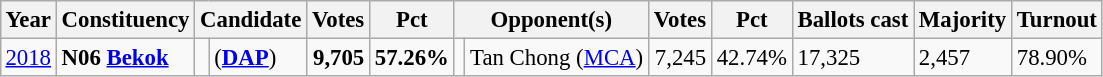<table class="wikitable" style="margin:0.5em ; font-size:95%">
<tr>
<th>Year</th>
<th>Constituency</th>
<th colspan=2>Candidate</th>
<th>Votes</th>
<th>Pct</th>
<th colspan=2>Opponent(s)</th>
<th>Votes</th>
<th>Pct</th>
<th>Ballots cast</th>
<th>Majority</th>
<th>Turnout</th>
</tr>
<tr>
<td><a href='#'>2018</a></td>
<td><strong>N06 <a href='#'>Bekok</a></strong></td>
<td></td>
<td> (<a href='#'><strong>DAP</strong></a>)</td>
<td align="right"><strong>9,705</strong></td>
<td><strong>57.26%</strong></td>
<td></td>
<td>Tan Chong (<a href='#'>MCA</a>)</td>
<td align="right">7,245</td>
<td>42.74%</td>
<td>17,325</td>
<td>2,457</td>
<td>78.90%</td>
</tr>
</table>
